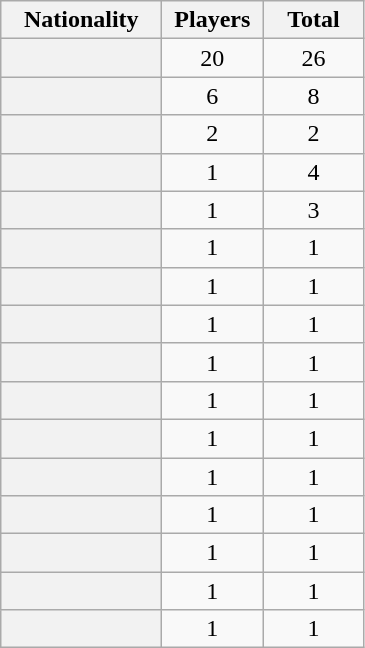<table class="sortable wikitable plainrowheaders" style="text-align:center;">
<tr>
<th scope=col width=100px>Nationality</th>
<th scope=col width=60px>Players</th>
<th scope=col width=60px>Total</th>
</tr>
<tr>
<th scope=row></th>
<td>20</td>
<td>26</td>
</tr>
<tr>
<th scope=row></th>
<td>6</td>
<td>8</td>
</tr>
<tr>
<th scope=row></th>
<td>2</td>
<td>2</td>
</tr>
<tr>
<th scope=row></th>
<td>1</td>
<td>4</td>
</tr>
<tr>
<th scope=row></th>
<td>1</td>
<td>3</td>
</tr>
<tr>
<th scope=row></th>
<td>1</td>
<td>1</td>
</tr>
<tr>
<th scope=row></th>
<td>1</td>
<td>1</td>
</tr>
<tr>
<th scope=row></th>
<td>1</td>
<td>1</td>
</tr>
<tr>
<th scope=row></th>
<td>1</td>
<td>1</td>
</tr>
<tr>
<th scope=row></th>
<td>1</td>
<td>1</td>
</tr>
<tr>
<th scope=row></th>
<td>1</td>
<td>1</td>
</tr>
<tr>
<th scope=row></th>
<td>1</td>
<td>1</td>
</tr>
<tr>
<th scope=row></th>
<td>1</td>
<td>1</td>
</tr>
<tr>
<th scope=row></th>
<td>1</td>
<td>1</td>
</tr>
<tr>
<th scope=row></th>
<td>1</td>
<td>1</td>
</tr>
<tr>
<th scope=row></th>
<td>1</td>
<td>1</td>
</tr>
</table>
